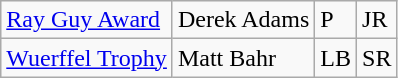<table class="wikitable">
<tr>
<td><a href='#'>Ray Guy Award</a></td>
<td>Derek Adams</td>
<td>P</td>
<td>JR</td>
</tr>
<tr>
<td><a href='#'>Wuerffel Trophy</a></td>
<td>Matt Bahr</td>
<td>LB</td>
<td>SR</td>
</tr>
</table>
